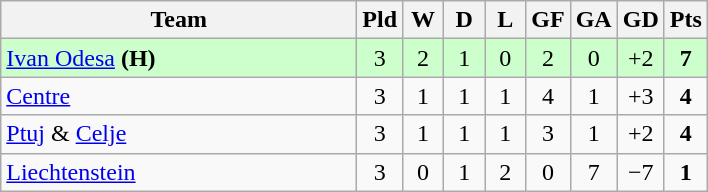<table class="wikitable" style="text-align:center;">
<tr>
<th width=230>Team</th>
<th width=20 abbr="Played">Pld</th>
<th width=20 abbr="Won">W</th>
<th width=20 abbr="Drawn">D</th>
<th width=20 abbr="Lost">L</th>
<th width=20 abbr="Goals for">GF</th>
<th width=20 abbr="Goals against">GA</th>
<th width=20 abbr="Goal difference">GD</th>
<th width=20 abbr="Points">Pts</th>
</tr>
<tr bgcolor=#ccffcc>
<td align=left> <a href='#'>Ivan Odesa</a> <strong>(H)</strong></td>
<td>3</td>
<td>2</td>
<td>1</td>
<td>0</td>
<td>2</td>
<td>0</td>
<td>+2</td>
<td><strong>7</strong></td>
</tr>
<tr>
<td align=left> <a href='#'>Centre</a></td>
<td>3</td>
<td>1</td>
<td>1</td>
<td>1</td>
<td>4</td>
<td>1</td>
<td>+3</td>
<td><strong>4</strong></td>
</tr>
<tr>
<td align=left> <a href='#'>Ptuj</a> & <a href='#'>Celje</a></td>
<td>3</td>
<td>1</td>
<td>1</td>
<td>1</td>
<td>3</td>
<td>1</td>
<td>+2</td>
<td><strong>4</strong></td>
</tr>
<tr>
<td align=left> <a href='#'>Liechtenstein</a></td>
<td>3</td>
<td>0</td>
<td>1</td>
<td>2</td>
<td>0</td>
<td>7</td>
<td>−7</td>
<td><strong>1</strong></td>
</tr>
</table>
